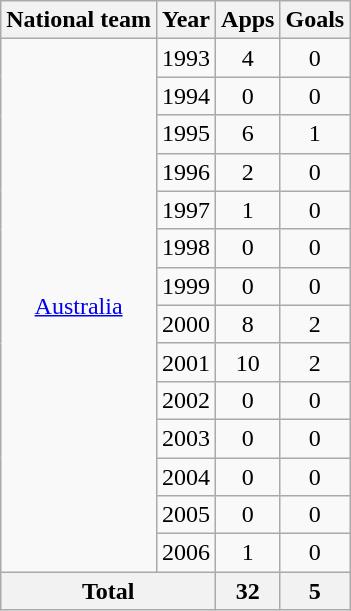<table class="wikitable" style="text-align:center">
<tr>
<th>National team</th>
<th>Year</th>
<th>Apps</th>
<th>Goals</th>
</tr>
<tr>
<td rowspan="14"><a href='#'>Australia</a></td>
<td>1993</td>
<td>4</td>
<td>0</td>
</tr>
<tr>
<td>1994</td>
<td>0</td>
<td>0</td>
</tr>
<tr>
<td>1995</td>
<td>6</td>
<td>1</td>
</tr>
<tr>
<td>1996</td>
<td>2</td>
<td>0</td>
</tr>
<tr>
<td>1997</td>
<td>1</td>
<td>0</td>
</tr>
<tr>
<td>1998</td>
<td>0</td>
<td>0</td>
</tr>
<tr>
<td>1999</td>
<td>0</td>
<td>0</td>
</tr>
<tr>
<td>2000</td>
<td>8</td>
<td>2</td>
</tr>
<tr>
<td>2001</td>
<td>10</td>
<td>2</td>
</tr>
<tr>
<td>2002</td>
<td>0</td>
<td>0</td>
</tr>
<tr>
<td>2003</td>
<td>0</td>
<td>0</td>
</tr>
<tr>
<td>2004</td>
<td>0</td>
<td>0</td>
</tr>
<tr>
<td>2005</td>
<td>0</td>
<td>0</td>
</tr>
<tr>
<td>2006</td>
<td>1</td>
<td>0</td>
</tr>
<tr>
<th colspan="2">Total</th>
<th>32</th>
<th>5</th>
</tr>
</table>
